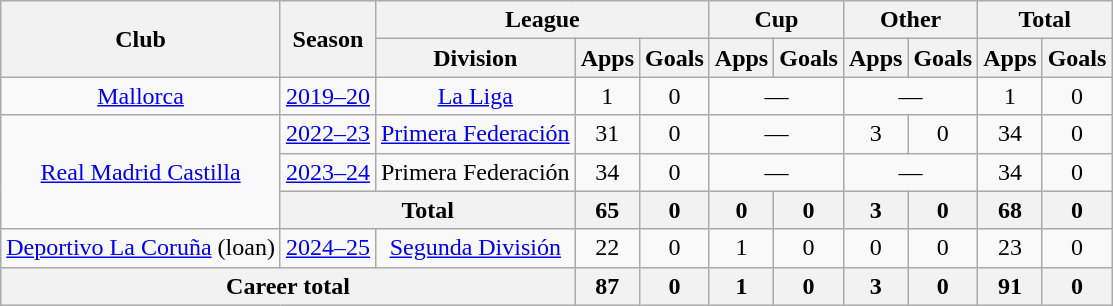<table class="wikitable" style="text-align: center">
<tr>
<th rowspan="2">Club</th>
<th rowspan="2">Season</th>
<th colspan="3">League</th>
<th colspan="2">Cup</th>
<th colspan="2">Other</th>
<th colspan="2">Total</th>
</tr>
<tr>
<th>Division</th>
<th>Apps</th>
<th>Goals</th>
<th>Apps</th>
<th>Goals</th>
<th>Apps</th>
<th>Goals</th>
<th>Apps</th>
<th>Goals</th>
</tr>
<tr>
<td><a href='#'>Mallorca</a></td>
<td><a href='#'>2019–20</a></td>
<td><a href='#'>La Liga</a></td>
<td>1</td>
<td>0</td>
<td colspan="2">—</td>
<td colspan="2">—</td>
<td>1</td>
<td>0</td>
</tr>
<tr>
<td rowspan="3"><a href='#'>Real Madrid Castilla</a></td>
<td><a href='#'>2022–23</a></td>
<td><a href='#'>Primera Federación</a></td>
<td>31</td>
<td>0</td>
<td colspan="2">—</td>
<td>3</td>
<td>0</td>
<td>34</td>
<td>0</td>
</tr>
<tr>
<td><a href='#'>2023–24</a></td>
<td>Primera Federación</td>
<td>34</td>
<td>0</td>
<td colspan="2">—</td>
<td colspan="2">—</td>
<td>34</td>
<td>0</td>
</tr>
<tr>
<th colspan="2">Total</th>
<th>65</th>
<th>0</th>
<th>0</th>
<th>0</th>
<th>3</th>
<th>0</th>
<th>68</th>
<th>0</th>
</tr>
<tr>
<td><a href='#'>Deportivo La Coruña</a> (loan)</td>
<td><a href='#'>2024–25</a></td>
<td><a href='#'>Segunda División</a></td>
<td>22</td>
<td>0</td>
<td>1</td>
<td>0</td>
<td>0</td>
<td>0</td>
<td>23</td>
<td>0</td>
</tr>
<tr>
<th colspan="3"><strong>Career total</strong></th>
<th>87</th>
<th>0</th>
<th>1</th>
<th>0</th>
<th>3</th>
<th>0</th>
<th>91</th>
<th>0</th>
</tr>
</table>
